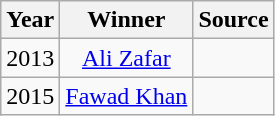<table class="wikitable">
<tr>
<th>Year</th>
<th>Winner</th>
<th>Source</th>
</tr>
<tr style="text-align:center";>
<td>2013</td>
<td><a href='#'>Ali Zafar</a></td>
<td></td>
</tr>
<tr style="text-align:center";>
<td>2015</td>
<td><a href='#'>Fawad Khan</a></td>
<td></td>
</tr>
</table>
